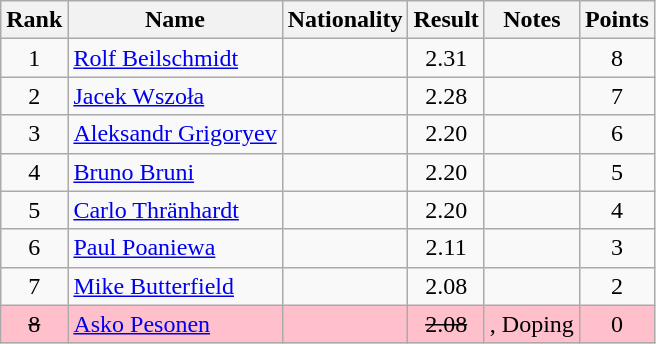<table class="wikitable sortable" style="text-align:center">
<tr>
<th>Rank</th>
<th>Name</th>
<th>Nationality</th>
<th>Result</th>
<th>Notes</th>
<th>Points</th>
</tr>
<tr>
<td>1</td>
<td align=left><a href='#'>Rolf Beilschmidt</a></td>
<td align=left></td>
<td>2.31</td>
<td></td>
<td>8</td>
</tr>
<tr>
<td>2</td>
<td align=left><a href='#'>Jacek Wszoła</a></td>
<td align=left></td>
<td>2.28</td>
<td></td>
<td>7</td>
</tr>
<tr>
<td>3</td>
<td align=left><a href='#'>Aleksandr Grigoryev</a></td>
<td align=left></td>
<td>2.20</td>
<td></td>
<td>6</td>
</tr>
<tr>
<td>4</td>
<td align=left><a href='#'>Bruno Bruni</a></td>
<td align=left></td>
<td>2.20</td>
<td></td>
<td>5</td>
</tr>
<tr>
<td>5</td>
<td align=left><a href='#'>Carlo Thränhardt</a></td>
<td align=left></td>
<td>2.20</td>
<td></td>
<td>4</td>
</tr>
<tr>
<td>6</td>
<td align=left><a href='#'>Paul Poaniewa</a></td>
<td align=left></td>
<td>2.11</td>
<td></td>
<td>3</td>
</tr>
<tr>
<td>7</td>
<td align=left><a href='#'>Mike Butterfield</a></td>
<td align=left></td>
<td>2.08</td>
<td></td>
<td>2</td>
</tr>
<tr bgcolor=pink>
<td><s>8</s></td>
<td align=left><a href='#'>Asko Pesonen</a></td>
<td align=left></td>
<td><s>2.08</s></td>
<td>, Doping</td>
<td>0</td>
</tr>
</table>
